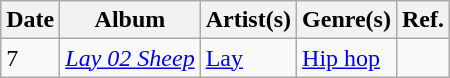<table class="wikitable">
<tr>
<th>Date</th>
<th>Album</th>
<th>Artist(s)</th>
<th>Genre(s)</th>
<th>Ref.</th>
</tr>
<tr>
<td>7</td>
<td><em><a href='#'>Lay 02 Sheep</a></em></td>
<td><a href='#'>Lay</a></td>
<td><a href='#'>Hip hop</a></td>
<td></td>
</tr>
</table>
